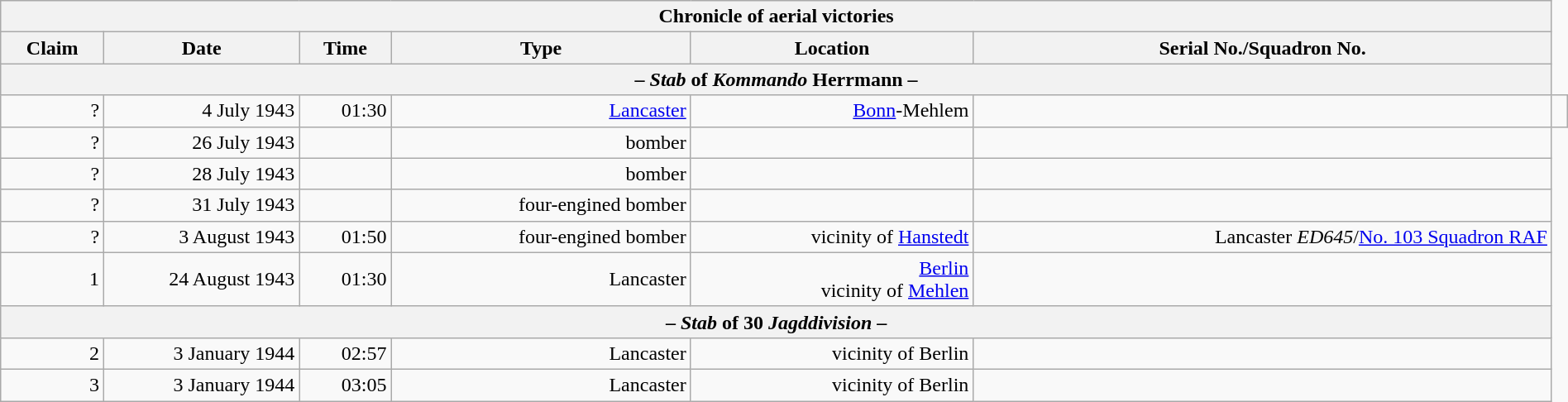<table class="wikitable plainrowheaders collapsible" style="margin-left: auto; margin-right: auto; border: none; text-align:right; width: 100%;">
<tr>
<th colspan="6">Chronicle of aerial victories</th>
</tr>
<tr>
<th scope="col">Claim</th>
<th scope="col" style="width:150px">Date</th>
<th scope="col">Time</th>
<th scope="col">Type</th>
<th scope="col">Location</th>
<th scope="col">Serial No./Squadron No.</th>
</tr>
<tr>
<th colspan="6">– <em>Stab</em> of <em>Kommando</em> Herrmann –</th>
</tr>
<tr>
<td>?</td>
<td>4 July 1943</td>
<td>01:30</td>
<td><a href='#'>Lancaster</a></td>
<td><a href='#'>Bonn</a>-Mehlem</td>
<td></td>
<td></td>
</tr>
<tr>
<td>?</td>
<td>26 July 1943</td>
<td></td>
<td>bomber</td>
<td></td>
<td></td>
</tr>
<tr>
<td>?</td>
<td>28 July 1943</td>
<td></td>
<td>bomber</td>
<td></td>
<td></td>
</tr>
<tr>
<td>?</td>
<td>31  July 1943</td>
<td></td>
<td>four-engined bomber</td>
<td></td>
<td></td>
</tr>
<tr>
<td>?</td>
<td>3 August 1943</td>
<td>01:50</td>
<td>four-engined bomber</td>
<td>vicinity of <a href='#'>Hanstedt</a></td>
<td>Lancaster <em>ED645</em>/<a href='#'>No. 103 Squadron RAF</a></td>
</tr>
<tr>
<td>1</td>
<td>24 August 1943</td>
<td>01:30</td>
<td>Lancaster</td>
<td><a href='#'>Berlin</a><br>vicinity of <a href='#'>Mehlen</a></td>
<td></td>
</tr>
<tr>
<th colspan="6">– <em>Stab</em> of 30 <em>Jagddivision</em> –</th>
</tr>
<tr>
<td>2</td>
<td>3 January 1944</td>
<td>02:57</td>
<td>Lancaster</td>
<td>vicinity of Berlin</td>
<td></td>
</tr>
<tr>
<td>3</td>
<td>3 January 1944</td>
<td>03:05</td>
<td>Lancaster</td>
<td>vicinity of Berlin</td>
<td></td>
</tr>
</table>
